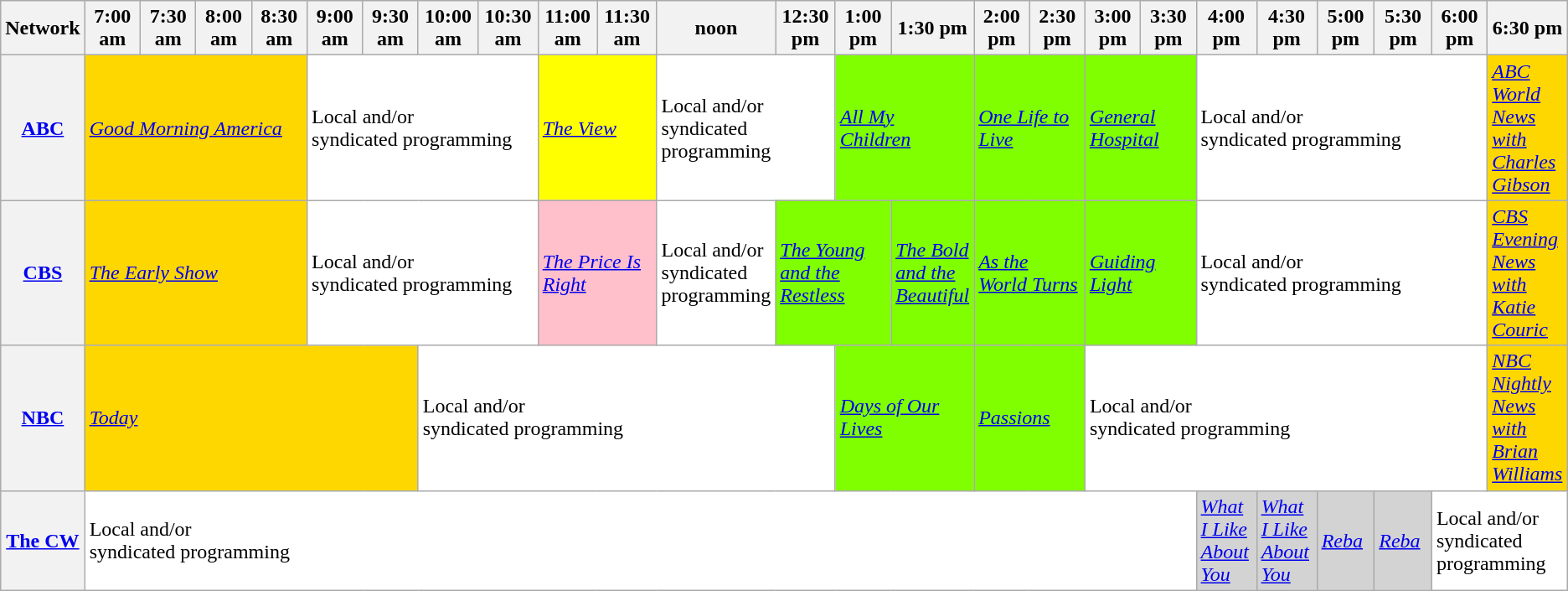<table class=wikitable>
<tr>
<th width="1.5%" bgcolor="#C0C0C0" colspan="2">Network</th>
<th width="4%" bgcolor="#C0C0C0">7:00 am</th>
<th width="4%" bgcolor="#C0C0C0">7:30 am</th>
<th width="4%" bgcolor="#C0C0C0">8:00 am</th>
<th width="4%" bgcolor="#C0C0C0">8:30 am</th>
<th width="4%" bgcolor="#C0C0C0">9:00 am</th>
<th width="4%" bgcolor="#C0C0C0">9:30 am</th>
<th width="4%" bgcolor="#C0C0C0">10:00 am</th>
<th width="4%" bgcolor="#C0C0C0">10:30 am</th>
<th width="4%" bgcolor="#C0C0C0">11:00 am</th>
<th width="4%" bgcolor="#C0C0C0">11:30 am</th>
<th width="4%" bgcolor="#C0C0C0">noon</th>
<th width="4%" bgcolor="#C0C0C0">12:30 pm</th>
<th width="4%" bgcolor="#C0C0C0">1:00 pm</th>
<th width="4%" bgcolor="#C0C0C0">1:30 pm</th>
<th width="4%" bgcolor="#C0C0C0">2:00 pm</th>
<th width="4%" bgcolor="#C0C0C0">2:30 pm</th>
<th width="4%" bgcolor="#C0C0C0">3:00 pm</th>
<th width="4%" bgcolor="#C0C0C0">3:30 pm</th>
<th width="4%" bgcolor="#C0C0C0">4:00 pm</th>
<th width="4%" bgcolor="#C0C0C0">4:30 pm</th>
<th width="4%" bgcolor="#C0C0C0">5:00 pm</th>
<th width="4%" bgcolor="#C0C0C0">5:30 pm</th>
<th width="4%" bgcolor="#C0C0C0">6:00 pm</th>
<th width="4%" bgcolor="#C0C0C0">6:30 pm</th>
</tr>
<tr>
<th bgcolor="#C0C0C0"colspan="2"><a href='#'>ABC</a></th>
<td bgcolor="gold" colspan="4"><em><a href='#'>Good Morning America</a></em></td>
<td bgcolor="white" colspan="4">Local and/or<br>syndicated programming</td>
<td bgcolor="yellow" colspan="2"><em><a href='#'>The View</a></em></td>
<td bgcolor="white" colspan="2">Local and/or<br>syndicated programming</td>
<td bgcolor="chartreuse" colspan="2"><em><a href='#'>All My Children</a></em></td>
<td bgcolor="chartreuse" colspan="2"><em><a href='#'>One Life to Live</a></em></td>
<td bgcolor="chartreuse" colspan="2"><em><a href='#'>General Hospital</a></em></td>
<td bgcolor="white" colspan="5">Local and/or<br>syndicated programming</td>
<td bgcolor="gold"><em><a href='#'>ABC World News with Charles Gibson</a></em></td>
</tr>
<tr>
<th bgcolor="#C0C0C0"colspan="2"><a href='#'>CBS</a></th>
<td bgcolor="gold" colspan="4"><em><a href='#'>The Early Show</a></em></td>
<td bgcolor="white" colspan="4">Local and/or<br>syndicated programming</td>
<td bgcolor="pink" colspan="2"><em><a href='#'>The Price Is Right</a></em></td>
<td bgcolor="white">Local and/or<br>syndicated programming</td>
<td bgcolor="chartreuse" colspan="2"><em><a href='#'>The Young and the Restless</a></em></td>
<td bgcolor="chartreuse"><em><a href='#'>The Bold and the Beautiful</a></em></td>
<td bgcolor="chartreuse" colspan="2"><em><a href='#'>As the World Turns</a></em></td>
<td bgcolor="chartreuse" colspan="2"><em><a href='#'>Guiding Light</a></em></td>
<td bgcolor="white" colspan="5">Local and/or<br>syndicated programming</td>
<td bgcolor="gold"><em><a href='#'>CBS Evening News with Katie Couric</a></em></td>
</tr>
<tr>
<th bgcolor="#C0C0C0"colspan="2"><a href='#'>NBC</a></th>
<td bgcolor="gold" colspan="6"><em><a href='#'>Today</a></em></td>
<td bgcolor="white" colspan="6">Local and/or<br>syndicated programming</td>
<td bgcolor="chartreuse" colspan="2"><em><a href='#'>Days of Our Lives</a></em></td>
<td bgcolor="chartreuse" colspan="2"><em><a href='#'>Passions</a></em></td>
<td bgcolor="white" colspan="7">Local and/or<br>syndicated programming</td>
<td bgcolor="gold"><em><a href='#'>NBC Nightly News with Brian Williams</a></em></td>
</tr>
<tr>
<th bgcolor="#C0C0C0" colspan="2"><a href='#'>The CW</a></th>
<td bgcolor="white" colspan="18">Local and/or<br>syndicated programming</td>
<td bgcolor="lightgray"><em><a href='#'>What I Like About You</a></em> </td>
<td bgcolor="lightgray"><em><a href='#'>What I Like About You</a></em> </td>
<td bgcolor="lightgray"><em><a href='#'>Reba</a></em> </td>
<td bgcolor="lightgray"><em><a href='#'>Reba</a></em> </td>
<td bgcolor="white" colspan="4">Local and/or<br>syndicated programming</td>
</tr>
</table>
